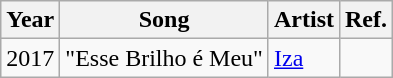<table class="wikitable">
<tr>
<th>Year</th>
<th>Song</th>
<th>Artist</th>
<th><abbr>Ref.</abbr></th>
</tr>
<tr>
<td>2017</td>
<td>"Esse Brilho é Meu"</td>
<td><a href='#'>Iza</a></td>
<td></td>
</tr>
</table>
